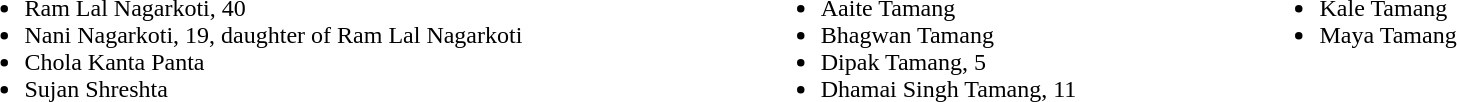<table style="background-color: transparent; width: 100%">
<tr>
<td width="40%" align="left" valign="top"><br><ul><li>Ram Lal Nagarkoti, 40</li><li>Nani Nagarkoti, 19, daughter of Ram Lal Nagarkoti</li><li>Chola Kanta Panta</li><li>Sujan Shreshta</li></ul></td>
<td width="25%" align="left" valign="top"><br><ul><li>Aaite Tamang</li><li>Bhagwan Tamang</li><li>Dipak Tamang, 5</li><li>Dhamai Singh Tamang, 11</li></ul></td>
<td width="30%" align="left" valign="top"><br><ul><li>Kale Tamang</li><li>Maya Tamang</li></ul></td>
</tr>
</table>
